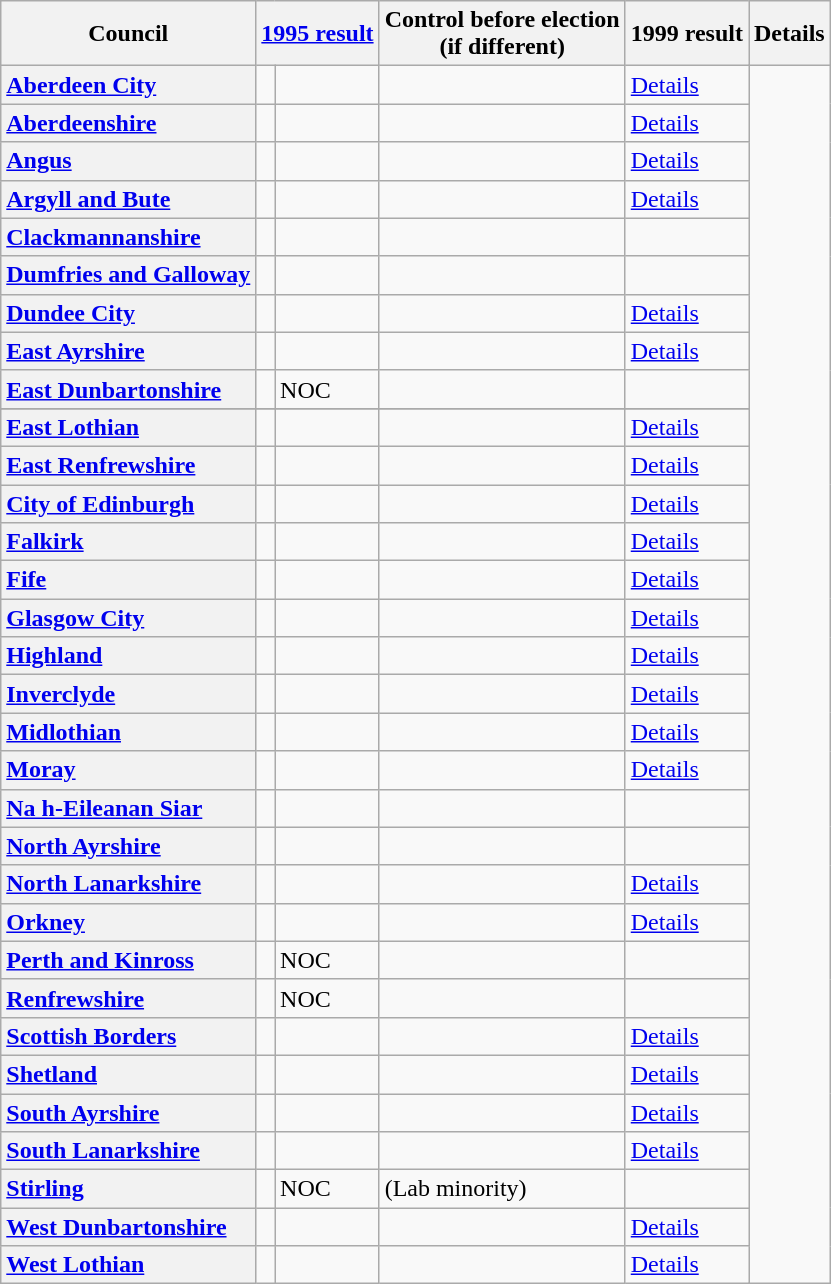<table class="wikitable">
<tr>
<th scope="col">Council</th>
<th scope="col"  colspan="2"><a href='#'>1995 result</a></th>
<th scope="col">Control before election<br>(if different)</th>
<th scope="col" colspan="2">1999 result</th>
<th scope="col">Details</th>
</tr>
<tr>
<th scope="row" style="text-align: left;"><a href='#'>Aberdeen City</a></th>
<td></td>
<td></td>
<td></td>
<td><a href='#'>Details</a></td>
</tr>
<tr>
<th scope="row" style="text-align: left;"><a href='#'>Aberdeenshire</a></th>
<td></td>
<td></td>
<td></td>
<td><a href='#'>Details</a></td>
</tr>
<tr>
<th scope="row" style="text-align: left;"><a href='#'>Angus</a></th>
<td></td>
<td></td>
<td></td>
<td><a href='#'>Details</a></td>
</tr>
<tr>
<th scope="row" style="text-align: left;"><a href='#'>Argyll and Bute</a></th>
<td></td>
<td></td>
<td></td>
<td><a href='#'>Details</a></td>
</tr>
<tr>
<th scope="row" style="text-align: left;"><a href='#'>Clackmannanshire</a></th>
<td></td>
<td></td>
<td></td>
<td></td>
</tr>
<tr>
<th scope="row" style="text-align: left;"><a href='#'>Dumfries and Galloway</a></th>
<td></td>
<td></td>
<td></td>
<td></td>
</tr>
<tr>
<th scope="row" style="text-align: left;"><a href='#'>Dundee City</a></th>
<td></td>
<td></td>
<td></td>
<td><a href='#'>Details</a></td>
</tr>
<tr>
<th scope="row" style="text-align: left;"><a href='#'>East Ayrshire</a></th>
<td></td>
<td></td>
<td></td>
<td><a href='#'>Details</a></td>
</tr>
<tr>
<th scope="row" style="text-align: left;"><a href='#'>East Dunbartonshire</a></th>
<td></td>
<td>NOC</td>
<td></td>
<td></td>
</tr>
<tr>
</tr>
<tr>
<th scope="row" style="text-align: left;"><a href='#'>East Lothian</a></th>
<td></td>
<td></td>
<td></td>
<td><a href='#'>Details</a></td>
</tr>
<tr>
<th scope="row" style="text-align: left;"><a href='#'>East Renfrewshire</a></th>
<td></td>
<td></td>
<td></td>
<td><a href='#'>Details</a></td>
</tr>
<tr>
<th scope="row" style="text-align: left;"><a href='#'>City of Edinburgh</a></th>
<td></td>
<td></td>
<td></td>
<td><a href='#'>Details</a></td>
</tr>
<tr>
<th scope="row" style="text-align: left;"><a href='#'>Falkirk</a></th>
<td></td>
<td></td>
<td></td>
<td><a href='#'>Details</a></td>
</tr>
<tr>
<th scope="row" style="text-align: left;"><a href='#'>Fife</a></th>
<td></td>
<td></td>
<td></td>
<td><a href='#'>Details</a></td>
</tr>
<tr>
<th scope="row" style="text-align: left;"><a href='#'>Glasgow City</a></th>
<td></td>
<td></td>
<td></td>
<td><a href='#'>Details</a></td>
</tr>
<tr>
<th scope="row" style="text-align: left;"><a href='#'>Highland</a></th>
<td></td>
<td></td>
<td></td>
<td><a href='#'>Details</a></td>
</tr>
<tr>
<th scope="row" style="text-align: left;"><a href='#'>Inverclyde</a></th>
<td></td>
<td></td>
<td></td>
<td><a href='#'>Details</a></td>
</tr>
<tr>
<th scope="row" style="text-align: left;"><a href='#'>Midlothian</a></th>
<td></td>
<td></td>
<td></td>
<td><a href='#'>Details</a></td>
</tr>
<tr>
<th scope="row" style="text-align: left;"><a href='#'>Moray</a></th>
<td></td>
<td></td>
<td></td>
<td><a href='#'>Details</a></td>
</tr>
<tr>
<th scope="row" style="text-align: left;"><a href='#'>Na h-Eileanan Siar</a></th>
<td></td>
<td></td>
<td></td>
<td></td>
</tr>
<tr>
<th scope="row" style="text-align: left;"><a href='#'>North Ayrshire</a></th>
<td></td>
<td></td>
<td></td>
<td></td>
</tr>
<tr>
<th scope="row" style="text-align: left;"><a href='#'>North Lanarkshire</a></th>
<td></td>
<td></td>
<td></td>
<td><a href='#'>Details</a></td>
</tr>
<tr>
<th scope="row" style="text-align: left;"><a href='#'>Orkney</a></th>
<td></td>
<td></td>
<td></td>
<td><a href='#'>Details</a></td>
</tr>
<tr>
<th scope="row" style="text-align: left;"><a href='#'>Perth and Kinross</a></th>
<td></td>
<td>NOC</td>
<td></td>
<td></td>
</tr>
<tr>
<th scope="row" style="text-align: left;"><a href='#'>Renfrewshire</a></th>
<td></td>
<td>NOC</td>
<td></td>
<td></td>
</tr>
<tr>
<th scope="row" style="text-align: left;"><a href='#'>Scottish Borders</a></th>
<td></td>
<td></td>
<td></td>
<td><a href='#'>Details</a></td>
</tr>
<tr>
<th scope="row" style="text-align: left;"><a href='#'>Shetland</a></th>
<td></td>
<td></td>
<td></td>
<td><a href='#'>Details</a></td>
</tr>
<tr>
<th scope="row" style="text-align: left;"><a href='#'>South Ayrshire</a></th>
<td></td>
<td></td>
<td></td>
<td><a href='#'>Details</a></td>
</tr>
<tr>
<th scope="row" style="text-align: left;"><a href='#'>South Lanarkshire</a></th>
<td></td>
<td></td>
<td></td>
<td><a href='#'>Details</a></td>
</tr>
<tr>
<th scope="row" style="text-align: left;"><a href='#'>Stirling</a></th>
<td></td>
<td>NOC</td>
<td> (Lab minority)</td>
<td></td>
</tr>
<tr>
<th scope="row" style="text-align: left;"><a href='#'>West Dunbartonshire</a></th>
<td></td>
<td></td>
<td></td>
<td><a href='#'>Details</a></td>
</tr>
<tr>
<th scope="row" style="text-align: left;"><a href='#'>West Lothian</a></th>
<td></td>
<td></td>
<td></td>
<td><a href='#'>Details</a></td>
</tr>
</table>
